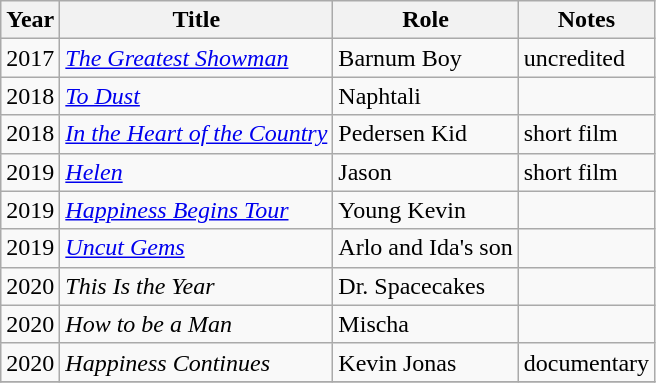<table class="wikitable sortable">
<tr>
<th>Year</th>
<th>Title</th>
<th>Role</th>
<th>Notes</th>
</tr>
<tr>
<td>2017</td>
<td><em><a href='#'>The Greatest Showman</a></em></td>
<td>Barnum Boy</td>
<td>uncredited</td>
</tr>
<tr>
<td>2018</td>
<td><em><a href='#'>To Dust</a></em></td>
<td>Naphtali</td>
<td></td>
</tr>
<tr>
<td>2018</td>
<td><em><a href='#'>In the Heart of the Country</a></em></td>
<td>Pedersen Kid</td>
<td>short film</td>
</tr>
<tr>
<td>2019</td>
<td><em><a href='#'>Helen</a></em></td>
<td>Jason</td>
<td>short film</td>
</tr>
<tr>
<td>2019</td>
<td><em><a href='#'>Happiness Begins Tour</a></em></td>
<td>Young Kevin</td>
<td></td>
</tr>
<tr>
<td>2019</td>
<td><em><a href='#'>Uncut Gems</a></em></td>
<td>Arlo and Ida's son</td>
<td></td>
</tr>
<tr>
<td>2020</td>
<td><em>This Is the Year</em></td>
<td>Dr. Spacecakes</td>
<td></td>
</tr>
<tr>
<td>2020</td>
<td><em>How to be a Man</em></td>
<td>Mischa</td>
<td></td>
</tr>
<tr>
<td>2020</td>
<td><em>Happiness Continues</em></td>
<td>Kevin Jonas</td>
<td>documentary</td>
</tr>
<tr>
</tr>
</table>
